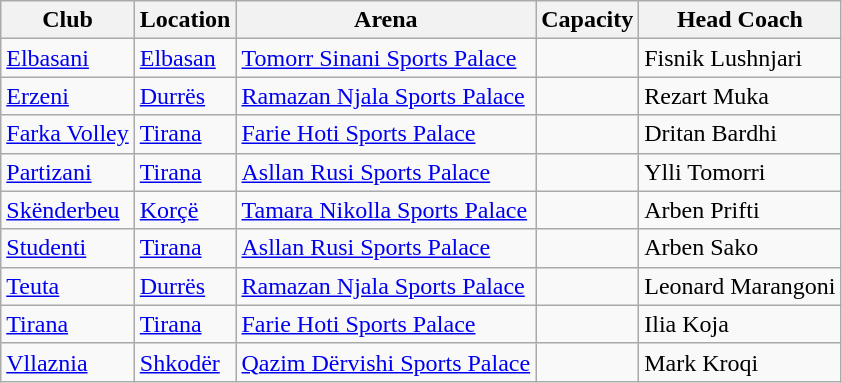<table class="wikitable sortable">
<tr>
<th scope="col">Club</th>
<th scope="col">Location</th>
<th scope="col">Arena</th>
<th scope="col">Capacity</th>
<th scope="col">Head Coach</th>
</tr>
<tr bgcolor=>
<td><a href='#'>Elbasani</a></td>
<td><a href='#'>Elbasan</a></td>
<td><a href='#'>Tomorr Sinani Sports Palace</a></td>
<td></td>
<td> Fisnik Lushnjari</td>
</tr>
<tr bgcolor=>
<td><a href='#'>Erzeni</a></td>
<td><a href='#'>Durrës</a></td>
<td><a href='#'>Ramazan Njala Sports Palace</a></td>
<td></td>
<td> Rezart Muka</td>
</tr>
<tr bgcolor=>
<td><a href='#'>Farka Volley</a></td>
<td><a href='#'>Tirana</a></td>
<td><a href='#'>Farie Hoti Sports Palace</a></td>
<td></td>
<td> Dritan Bardhi</td>
</tr>
<tr bgcolor=>
<td><a href='#'>Partizani</a></td>
<td><a href='#'>Tirana</a></td>
<td><a href='#'>Asllan Rusi Sports Palace</a></td>
<td></td>
<td> Ylli Tomorri</td>
</tr>
<tr bgcolor=>
<td><a href='#'>Skënderbeu</a></td>
<td><a href='#'>Korçë</a></td>
<td><a href='#'>Tamara Nikolla Sports Palace</a></td>
<td></td>
<td> Arben Prifti</td>
</tr>
<tr bgcolor=>
<td><a href='#'>Studenti</a></td>
<td><a href='#'>Tirana</a></td>
<td><a href='#'>Asllan Rusi Sports Palace</a></td>
<td></td>
<td> Arben Sako</td>
</tr>
<tr bgcolor=>
<td><a href='#'>Teuta</a></td>
<td><a href='#'>Durrës</a></td>
<td><a href='#'>Ramazan Njala Sports Palace</a></td>
<td></td>
<td> Leonard Marangoni</td>
</tr>
<tr bgcolor=>
<td><a href='#'>Tirana</a></td>
<td><a href='#'>Tirana</a></td>
<td><a href='#'>Farie Hoti Sports Palace</a></td>
<td></td>
<td> Ilia Koja</td>
</tr>
<tr bgcolor=>
<td><a href='#'>Vllaznia</a></td>
<td><a href='#'>Shkodër</a></td>
<td><a href='#'>Qazim Dërvishi Sports Palace</a></td>
<td></td>
<td> Mark Kroqi</td>
</tr>
</table>
